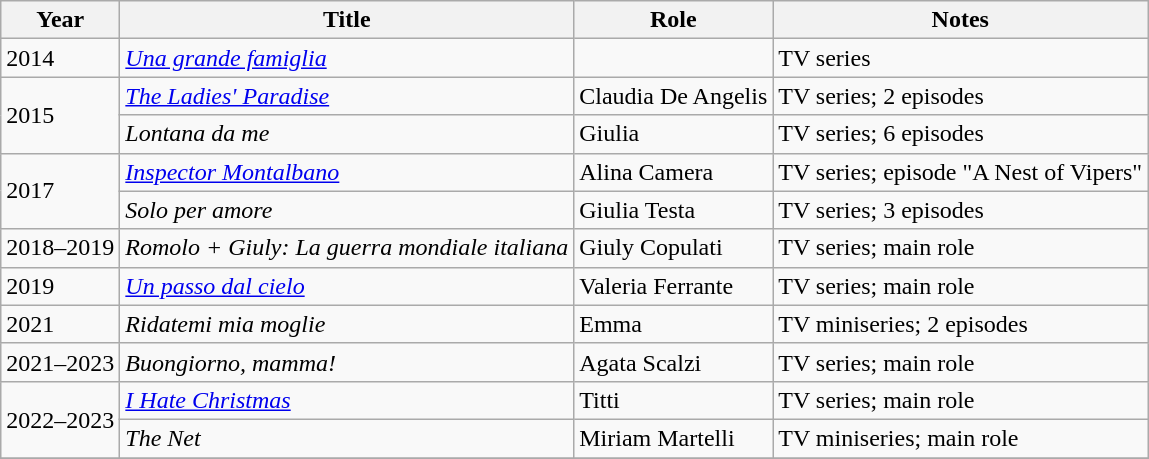<table class="wikitable sortable">
<tr>
<th>Year</th>
<th>Title</th>
<th>Role</th>
<th class="unsortable">Notes</th>
</tr>
<tr>
<td>2014</td>
<td><em><a href='#'>Una grande famiglia</a></em></td>
<td></td>
<td>TV series</td>
</tr>
<tr>
<td rowspan="2">2015</td>
<td><em><a href='#'>The Ladies' Paradise</a></em></td>
<td>Claudia De Angelis</td>
<td>TV series; 2 episodes</td>
</tr>
<tr>
<td><em>Lontana da me</em></td>
<td>Giulia</td>
<td>TV series; 6 episodes</td>
</tr>
<tr>
<td rowspan="2">2017</td>
<td><em><a href='#'>Inspector Montalbano</a></em></td>
<td>Alina Camera</td>
<td>TV series; episode "A Nest of Vipers"</td>
</tr>
<tr>
<td><em>Solo per amore</em></td>
<td>Giulia Testa</td>
<td>TV series; 3 episodes</td>
</tr>
<tr>
<td>2018–2019</td>
<td><em>Romolo + Giuly: La guerra mondiale italiana</em></td>
<td>Giuly Copulati</td>
<td>TV series; main role</td>
</tr>
<tr>
<td>2019</td>
<td><em><a href='#'>Un passo dal cielo</a></em></td>
<td>Valeria Ferrante</td>
<td>TV series; main role</td>
</tr>
<tr>
<td>2021</td>
<td><em>Ridatemi mia moglie</em></td>
<td>Emma</td>
<td>TV miniseries; 2 episodes</td>
</tr>
<tr>
<td>2021–2023</td>
<td><em>Buongiorno, mamma!</em></td>
<td>Agata Scalzi</td>
<td>TV series; main role</td>
</tr>
<tr>
<td rowspan="2">2022–2023</td>
<td><em><a href='#'>I Hate Christmas</a></em></td>
<td>Titti</td>
<td>TV series; main role</td>
</tr>
<tr>
<td><em>The Net</em></td>
<td>Miriam Martelli</td>
<td>TV miniseries; main role</td>
</tr>
<tr>
</tr>
</table>
